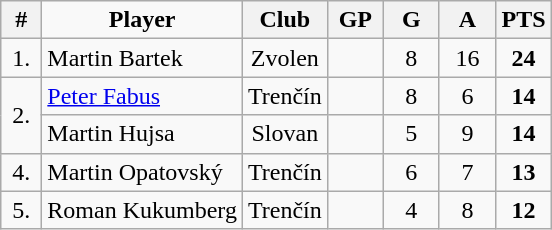<table class="wikitable" style="text-align: center;">
<tr>
<th width="20"><strong>#</strong></th>
<td><strong>Player</strong></td>
<th width="30"><strong>Club</strong></th>
<th width="30"><strong>GP</strong></th>
<th width="30"><strong>G</strong></th>
<th width="30"><strong>A</strong></th>
<th width="30"><strong>PTS</strong></th>
</tr>
<tr>
<td>1.</td>
<td align="left"> Martin Bartek</td>
<td>Zvolen</td>
<td></td>
<td>8</td>
<td>16</td>
<td><strong>24</strong></td>
</tr>
<tr>
<td rowspan="2" valign="left">2.</td>
<td align="left"> <a href='#'>Peter Fabus</a></td>
<td>Trenčín</td>
<td></td>
<td>8</td>
<td>6</td>
<td><strong>14</strong></td>
</tr>
<tr>
<td align="left"> Martin Hujsa</td>
<td>Slovan</td>
<td></td>
<td>5</td>
<td>9</td>
<td><strong>14</strong></td>
</tr>
<tr>
<td>4.</td>
<td align="left"> Martin Opatovský</td>
<td>Trenčín</td>
<td></td>
<td>6</td>
<td>7</td>
<td><strong>13</strong></td>
</tr>
<tr>
<td>5.</td>
<td align="left"> Roman Kukumberg</td>
<td>Trenčín</td>
<td></td>
<td>4</td>
<td>8</td>
<td><strong>12</strong></td>
</tr>
</table>
